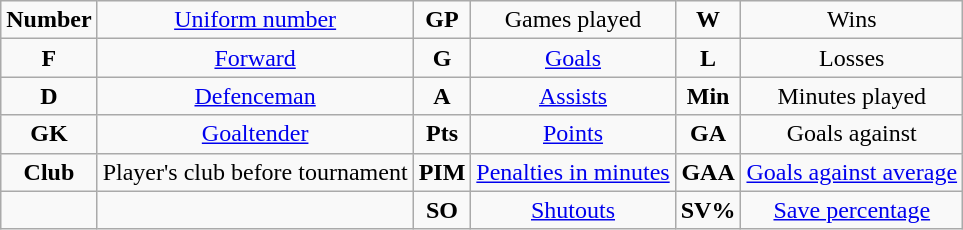<table class="wikitable" style="text-align: center">
<tr>
<td scope="row"><strong>Number</strong></td>
<td><a href='#'>Uniform number</a></td>
<td scope="row"><strong>GP</strong></td>
<td>Games played</td>
<td scope="row"><strong>W</strong></td>
<td>Wins</td>
</tr>
<tr>
<td scope="row"><strong>F</strong></td>
<td><a href='#'>Forward</a></td>
<td scope="row"><strong>G</strong></td>
<td><a href='#'>Goals</a></td>
<td scope="row"><strong>L</strong></td>
<td>Losses</td>
</tr>
<tr>
<td scope="row"><strong>D</strong></td>
<td><a href='#'>Defenceman</a></td>
<td scope="row"><strong>A</strong></td>
<td><a href='#'>Assists</a></td>
<td scope="row"><strong>Min</strong></td>
<td>Minutes played</td>
</tr>
<tr>
<td scope="row"><strong>GK</strong></td>
<td><a href='#'>Goaltender</a></td>
<td scope="row"><strong>Pts</strong></td>
<td><a href='#'>Points</a></td>
<td scope="row"><strong>GA</strong></td>
<td>Goals against</td>
</tr>
<tr>
<td scope="row"><strong>Club</strong></td>
<td>Player's club before tournament</td>
<td scope="row"><strong>PIM</strong></td>
<td><a href='#'>Penalties in minutes</a></td>
<td scope="row"><strong>GAA</strong></td>
<td><a href='#'>Goals against average</a></td>
</tr>
<tr>
<td scope="row"></td>
<td></td>
<td scope="row"><strong>SO</strong></td>
<td><a href='#'>Shutouts</a></td>
<td scope="row"><strong>SV%</strong></td>
<td><a href='#'>Save percentage</a></td>
</tr>
</table>
